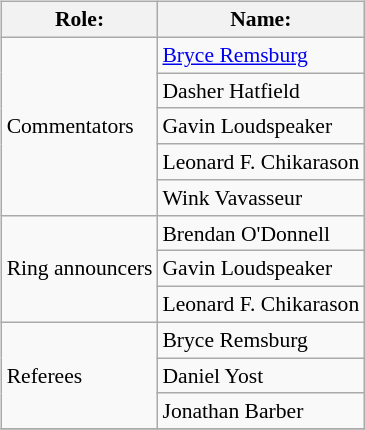<table class=wikitable style="font-size:90%; margin: 0.5em 0 0.5em 1em; float: right; clear: right;">
<tr>
<th>Role:</th>
<th>Name:</th>
</tr>
<tr>
<td rowspan=5>Commentators</td>
<td><a href='#'>Bryce Remsburg</a></td>
</tr>
<tr>
<td>Dasher Hatfield</td>
</tr>
<tr>
<td>Gavin Loudspeaker</td>
</tr>
<tr>
<td>Leonard F. Chikarason</td>
</tr>
<tr>
<td>Wink Vavasseur</td>
</tr>
<tr>
<td rowspan=3>Ring announcers</td>
<td>Brendan O'Donnell</td>
</tr>
<tr>
<td>Gavin Loudspeaker</td>
</tr>
<tr>
<td>Leonard F. Chikarason</td>
</tr>
<tr>
<td rowspan=3>Referees</td>
<td>Bryce Remsburg</td>
</tr>
<tr>
<td>Daniel Yost</td>
</tr>
<tr>
<td>Jonathan Barber</td>
</tr>
<tr>
</tr>
</table>
